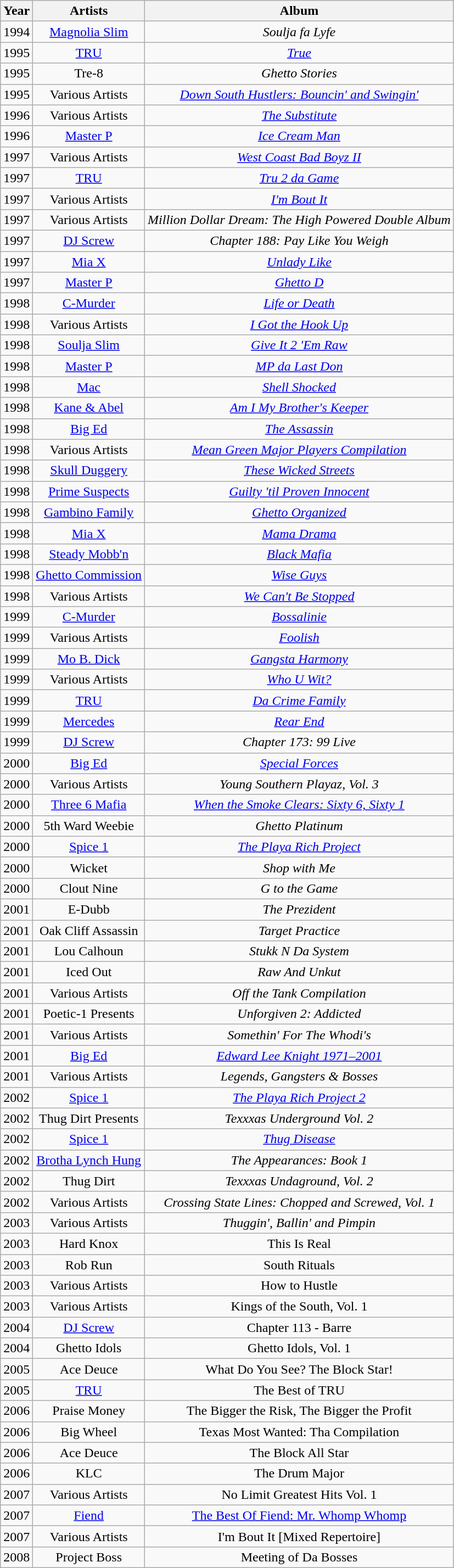<table class="wikitable" style="text-align:center;">
<tr>
<th>Year</th>
<th>Artists</th>
<th>Album</th>
</tr>
<tr>
<td>1994</td>
<td><a href='#'>Magnolia Slim</a></td>
<td><em>Soulja fa Lyfe</em></td>
</tr>
<tr>
<td>1995</td>
<td><a href='#'>TRU</a></td>
<td><em><a href='#'>True</a></em></td>
</tr>
<tr>
<td>1995</td>
<td>Tre-8</td>
<td><em>Ghetto Stories</em></td>
</tr>
<tr>
<td>1995</td>
<td>Various Artists</td>
<td><em><a href='#'>Down South Hustlers: Bouncin' and Swingin'</a></em></td>
</tr>
<tr>
<td>1996</td>
<td>Various Artists</td>
<td><em><a href='#'>The Substitute</a></em></td>
</tr>
<tr>
<td>1996</td>
<td><a href='#'>Master P</a></td>
<td><em><a href='#'>Ice Cream Man</a></em></td>
</tr>
<tr>
<td>1997</td>
<td>Various Artists</td>
<td><em><a href='#'>West Coast Bad Boyz II</a></em></td>
</tr>
<tr>
<td>1997</td>
<td><a href='#'>TRU</a></td>
<td><em><a href='#'>Tru 2 da Game</a></em></td>
</tr>
<tr>
<td>1997</td>
<td>Various Artists</td>
<td><em><a href='#'>I'm Bout It</a></em></td>
</tr>
<tr>
<td>1997</td>
<td>Various Artists</td>
<td><em>Million Dollar Dream: The High Powered Double Album</em></td>
</tr>
<tr>
<td>1997</td>
<td><a href='#'>DJ Screw</a></td>
<td><em>Chapter 188: Pay Like You Weigh</em></td>
</tr>
<tr>
<td>1997</td>
<td><a href='#'>Mia X</a></td>
<td><em><a href='#'>Unlady Like</a></em></td>
</tr>
<tr>
<td>1997</td>
<td><a href='#'>Master P</a></td>
<td><em><a href='#'>Ghetto D</a></em></td>
</tr>
<tr>
<td>1998</td>
<td><a href='#'>C-Murder</a></td>
<td><em><a href='#'>Life or Death</a></em></td>
</tr>
<tr>
<td>1998</td>
<td>Various Artists</td>
<td><em><a href='#'>I Got the Hook Up</a></em></td>
</tr>
<tr>
<td>1998</td>
<td><a href='#'>Soulja Slim</a></td>
<td><em><a href='#'>Give It 2 'Em Raw</a></em></td>
</tr>
<tr>
<td>1998</td>
<td><a href='#'>Master P</a></td>
<td><em><a href='#'>MP da Last Don</a></em></td>
</tr>
<tr>
<td>1998</td>
<td><a href='#'>Mac</a></td>
<td><em><a href='#'>Shell Shocked</a></em></td>
</tr>
<tr>
<td>1998</td>
<td><a href='#'>Kane & Abel</a></td>
<td><em><a href='#'>Am I My Brother's Keeper</a></em></td>
</tr>
<tr>
<td>1998</td>
<td><a href='#'>Big Ed</a></td>
<td><em><a href='#'>The Assassin</a></em></td>
</tr>
<tr>
<td>1998</td>
<td>Various Artists</td>
<td><em><a href='#'>Mean Green Major Players Compilation</a></em></td>
</tr>
<tr>
<td>1998</td>
<td><a href='#'>Skull Duggery</a></td>
<td><em><a href='#'>These Wicked Streets</a></em></td>
</tr>
<tr>
<td>1998</td>
<td><a href='#'>Prime Suspects</a></td>
<td><em><a href='#'>Guilty 'til Proven Innocent</a></em></td>
</tr>
<tr>
<td>1998</td>
<td><a href='#'>Gambino Family</a></td>
<td><em><a href='#'>Ghetto Organized</a></em></td>
</tr>
<tr>
<td>1998</td>
<td><a href='#'>Mia X</a></td>
<td><em><a href='#'>Mama Drama</a></em></td>
</tr>
<tr>
<td>1998</td>
<td><a href='#'>Steady Mobb'n</a></td>
<td><em><a href='#'>Black Mafia</a></em></td>
</tr>
<tr>
<td>1998</td>
<td><a href='#'>Ghetto Commission</a></td>
<td><em><a href='#'>Wise Guys</a></em></td>
</tr>
<tr>
<td>1998</td>
<td>Various Artists</td>
<td><em><a href='#'>We Can't Be Stopped</a></em></td>
</tr>
<tr>
<td>1999</td>
<td><a href='#'>C-Murder</a></td>
<td><em><a href='#'>Bossalinie</a></em></td>
</tr>
<tr>
<td>1999</td>
<td>Various Artists</td>
<td><em><a href='#'>Foolish</a></em></td>
</tr>
<tr>
<td>1999</td>
<td><a href='#'>Mo B. Dick</a></td>
<td><em><a href='#'>Gangsta Harmony</a></em></td>
</tr>
<tr>
<td>1999</td>
<td>Various Artists</td>
<td><em><a href='#'>Who U Wit?</a></em></td>
</tr>
<tr>
<td>1999</td>
<td><a href='#'>TRU</a></td>
<td><em><a href='#'>Da Crime Family</a></em></td>
</tr>
<tr>
<td>1999</td>
<td><a href='#'>Mercedes</a></td>
<td><em><a href='#'>Rear End</a></em></td>
</tr>
<tr>
<td>1999</td>
<td><a href='#'>DJ Screw</a></td>
<td><em>Chapter 173: 99 Live</em></td>
</tr>
<tr>
<td>2000</td>
<td><a href='#'>Big Ed</a></td>
<td><em><a href='#'>Special Forces</a></em></td>
</tr>
<tr>
<td>2000</td>
<td>Various Artists</td>
<td><em>Young Southern Playaz, Vol. 3</em></td>
</tr>
<tr>
<td>2000</td>
<td><a href='#'>Three 6 Mafia</a></td>
<td><em><a href='#'>When the Smoke Clears: Sixty 6, Sixty 1</a></em></td>
</tr>
<tr>
<td>2000</td>
<td>5th Ward Weebie</td>
<td><em>Ghetto Platinum</em></td>
</tr>
<tr>
<td>2000</td>
<td><a href='#'>Spice 1</a></td>
<td><em><a href='#'>The Playa Rich Project</a></em></td>
</tr>
<tr>
<td>2000</td>
<td>Wicket</td>
<td><em>Shop with Me</em></td>
</tr>
<tr>
<td>2000</td>
<td>Clout Nine</td>
<td><em>G to the Game</em></td>
</tr>
<tr>
<td>2001</td>
<td>E-Dubb</td>
<td><em>The Prezident</em></td>
</tr>
<tr>
<td>2001</td>
<td>Oak Cliff Assassin</td>
<td><em>Target Practice</em></td>
</tr>
<tr>
<td>2001</td>
<td>Lou Calhoun</td>
<td><em>Stukk N Da System</em></td>
</tr>
<tr>
<td>2001</td>
<td>Iced Out</td>
<td><em>Raw And Unkut</em></td>
</tr>
<tr>
<td>2001</td>
<td>Various Artists</td>
<td><em>Off the Tank Compilation</em></td>
</tr>
<tr>
<td>2001</td>
<td>Poetic-1 Presents</td>
<td><em>Unforgiven 2: Addicted</em></td>
</tr>
<tr>
<td>2001</td>
<td>Various Artists</td>
<td><em>Somethin' For The Whodi's</em></td>
</tr>
<tr>
<td>2001</td>
<td><a href='#'>Big Ed</a></td>
<td><em><a href='#'>Edward Lee Knight 1971–2001</a></em></td>
</tr>
<tr>
<td>2001</td>
<td>Various Artists</td>
<td><em>Legends, Gangsters & Bosses</em></td>
</tr>
<tr>
<td>2002</td>
<td><a href='#'>Spice 1</a></td>
<td><em><a href='#'>The Playa Rich Project 2</a></em></td>
</tr>
<tr>
<td>2002</td>
<td>Thug Dirt Presents</td>
<td><em>Texxxas Underground Vol. 2</em></td>
</tr>
<tr>
<td>2002</td>
<td><a href='#'>Spice 1</a></td>
<td><em><a href='#'>Thug Disease</a></em></td>
</tr>
<tr>
<td>2002</td>
<td><a href='#'>Brotha Lynch Hung</a></td>
<td><em>The Appearances: Book 1</em></td>
</tr>
<tr>
<td>2002</td>
<td>Thug Dirt</td>
<td><em>Texxxas Undaground, Vol. 2</em></td>
</tr>
<tr>
<td>2002</td>
<td>Various Artists</td>
<td><em>Crossing State Lines: Chopped and Screwed, Vol. 1</em></td>
</tr>
<tr>
<td>2003</td>
<td>Various Artists</td>
<td><em>Thuggin', Ballin' and Pimpin<strong></td>
</tr>
<tr>
<td>2003</td>
<td>Hard Knox</td>
<td></em>This Is Real<em></td>
</tr>
<tr>
<td>2003</td>
<td>Rob Run</td>
<td></em>South Rituals<em></td>
</tr>
<tr>
<td>2003</td>
<td>Various Artists</td>
<td></em>How to Hustle<em></td>
</tr>
<tr>
<td>2003</td>
<td>Various Artists</td>
<td></em>Kings of the South, Vol. 1<em></td>
</tr>
<tr>
<td>2004</td>
<td><a href='#'>DJ Screw</a></td>
<td></em>Chapter 113 - Barre<em></td>
</tr>
<tr>
<td>2004</td>
<td>Ghetto Idols</td>
<td></em>Ghetto Idols, Vol. 1<em></td>
</tr>
<tr>
<td>2005</td>
<td>Ace Deuce</td>
<td></em>What Do You See? The Block Star!<em></td>
</tr>
<tr>
<td>2005</td>
<td><a href='#'>TRU</a></td>
<td></em>The Best of TRU<em></td>
</tr>
<tr>
<td>2006</td>
<td>Praise Money</td>
<td></em>The Bigger the Risk, The Bigger the Profit<em></td>
</tr>
<tr>
<td>2006</td>
<td>Big Wheel</td>
<td></em>Texas Most Wanted: Tha Compilation<em></td>
</tr>
<tr>
<td>2006</td>
<td>Ace Deuce</td>
<td></em>The Block All Star<em></td>
</tr>
<tr>
<td>2006</td>
<td>KLC</td>
<td></em>The Drum Major<em></td>
</tr>
<tr>
<td>2007</td>
<td>Various Artists</td>
<td></em>No Limit Greatest Hits Vol. 1<em></td>
</tr>
<tr>
<td>2007</td>
<td><a href='#'>Fiend</a></td>
<td></em><a href='#'>The Best Of Fiend: Mr. Whomp Whomp</a><em></td>
</tr>
<tr>
<td>2007</td>
<td>Various Artists</td>
<td></em>I'm Bout It [Mixed Repertoire]<em></td>
</tr>
<tr>
<td>2008</td>
<td>Project Boss</td>
<td></em>Meeting of Da Bosses<em></td>
</tr>
</table>
